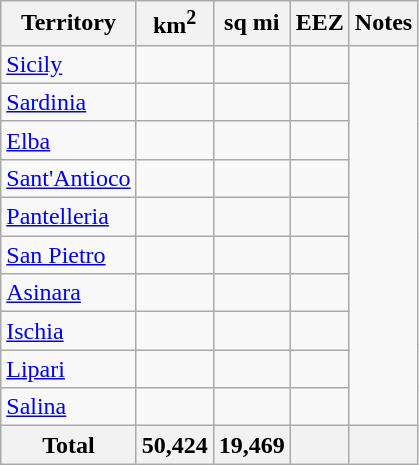<table class="wikitable">
<tr>
<th>Territory</th>
<th>km<sup>2</sup></th>
<th>sq mi</th>
<th>EEZ</th>
<th>Notes</th>
</tr>
<tr>
<td><a href='#'>Sicily</a></td>
<td></td>
<td></td>
<td></td>
</tr>
<tr>
<td><a href='#'>Sardinia</a></td>
<td></td>
<td></td>
<td></td>
</tr>
<tr>
<td><a href='#'>Elba</a></td>
<td></td>
<td></td>
<td></td>
</tr>
<tr>
<td><a href='#'>Sant'Antioco</a></td>
<td></td>
<td></td>
<td></td>
</tr>
<tr>
<td><a href='#'>Pantelleria</a></td>
<td></td>
<td></td>
<td></td>
</tr>
<tr>
<td><a href='#'>San Pietro</a></td>
<td></td>
<td></td>
<td></td>
</tr>
<tr>
<td><a href='#'>Asinara</a></td>
<td></td>
<td></td>
<td></td>
</tr>
<tr>
<td><a href='#'>Ischia</a></td>
<td></td>
<td></td>
<td></td>
</tr>
<tr>
<td><a href='#'>Lipari</a></td>
<td></td>
<td></td>
<td></td>
</tr>
<tr>
<td><a href='#'>Salina</a></td>
<td></td>
<td></td>
<td></td>
</tr>
<tr>
<th>Total</th>
<th>50,424</th>
<th>19,469</th>
<th></th>
<th></th>
</tr>
</table>
